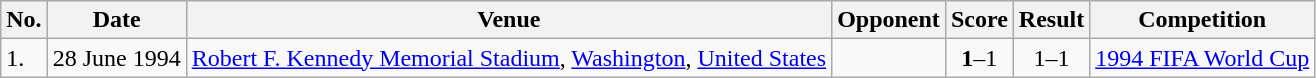<table class="wikitable">
<tr>
<th>No.</th>
<th>Date</th>
<th>Venue</th>
<th>Opponent</th>
<th>Score</th>
<th>Result</th>
<th>Competition</th>
</tr>
<tr>
<td>1.</td>
<td>28 June 1994</td>
<td><a href='#'>Robert F. Kennedy Memorial Stadium</a>, <a href='#'>Washington</a>, <a href='#'>United States</a></td>
<td></td>
<td align=center><strong>1</strong>–1</td>
<td align=center>1–1</td>
<td><a href='#'>1994 FIFA World Cup</a></td>
</tr>
</table>
